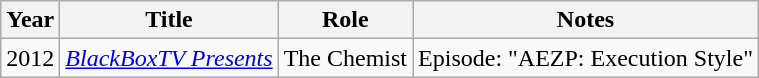<table class="wikitable">
<tr>
<th>Year</th>
<th>Title</th>
<th>Role</th>
<th>Notes</th>
</tr>
<tr>
<td>2012</td>
<td><em><a href='#'>BlackBoxTV Presents</a></em></td>
<td>The Chemist</td>
<td>Episode: "AEZP: Execution Style"</td>
</tr>
</table>
